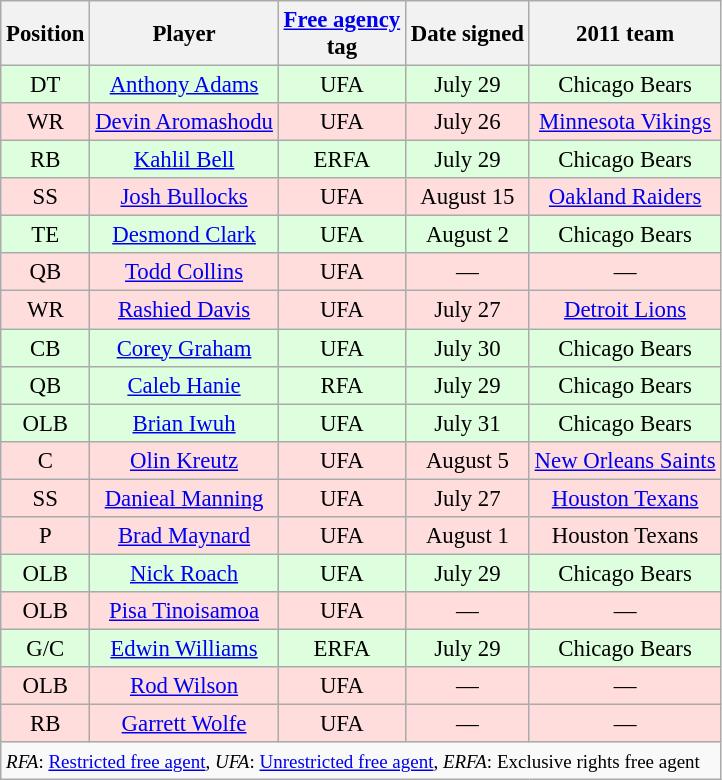<table class="wikitable" style="font-size: 95%">
<tr>
<th>Position</th>
<th>Player</th>
<th><a href='#'>Free agency</a><br>tag</th>
<th>Date signed</th>
<th>2011 team</th>
</tr>
<tr style="background:#dfd; text-align:center;">
<td>DT</td>
<td><a href='#'>Anthony Adams</a></td>
<td>UFA</td>
<td>July 29</td>
<td>Chicago Bears</td>
</tr>
<tr style="background:#fdd; text-align:center;">
<td>WR</td>
<td><a href='#'>Devin Aromashodu</a></td>
<td>UFA</td>
<td>July 26</td>
<td><a href='#'>Minnesota Vikings</a></td>
</tr>
<tr style="background:#dfd; text-align:center;">
<td>RB</td>
<td><a href='#'>Kahlil Bell</a></td>
<td>ERFA</td>
<td>July 29</td>
<td>Chicago Bears</td>
</tr>
<tr style="background:#fdd; text-align:center;">
<td>SS</td>
<td><a href='#'>Josh Bullocks</a></td>
<td>UFA</td>
<td>August 15</td>
<td><a href='#'>Oakland Raiders</a></td>
</tr>
<tr style="background:#dfd; text-align:center;">
<td>TE</td>
<td><a href='#'>Desmond Clark</a></td>
<td>UFA</td>
<td>August 2</td>
<td>Chicago Bears</td>
</tr>
<tr style="background:#fdd; text-align:center;">
<td>QB</td>
<td><a href='#'>Todd Collins</a></td>
<td>UFA</td>
<td>—</td>
<td>—</td>
</tr>
<tr style="background:#fdd; text-align:center;">
<td>WR</td>
<td><a href='#'>Rashied Davis</a></td>
<td>UFA</td>
<td>July 27</td>
<td><a href='#'>Detroit Lions</a></td>
</tr>
<tr style="background:#dfd; text-align:center;">
<td>CB</td>
<td><a href='#'>Corey Graham</a></td>
<td>UFA</td>
<td>July 30</td>
<td>Chicago Bears</td>
</tr>
<tr style="background:#dfd; text-align:center;">
<td>QB</td>
<td><a href='#'>Caleb Hanie</a></td>
<td>RFA</td>
<td>July 29</td>
<td>Chicago Bears</td>
</tr>
<tr style="background:#dfd; text-align:center;">
<td>OLB</td>
<td><a href='#'>Brian Iwuh</a></td>
<td>UFA</td>
<td>July 31</td>
<td>Chicago Bears</td>
</tr>
<tr style="background:#fdd; text-align:center;">
<td>C</td>
<td><a href='#'>Olin Kreutz</a></td>
<td>UFA</td>
<td>August 5</td>
<td><a href='#'>New Orleans Saints</a></td>
</tr>
<tr style="background:#fdd; text-align:center;">
<td>SS</td>
<td><a href='#'>Danieal Manning</a></td>
<td>UFA</td>
<td>July 27</td>
<td><a href='#'>Houston Texans</a></td>
</tr>
<tr style="background:#fdd; text-align:center;">
<td>P</td>
<td><a href='#'>Brad Maynard</a></td>
<td>UFA</td>
<td>August 1</td>
<td>Houston Texans</td>
</tr>
<tr style="background:#dfd; text-align:center;">
<td>OLB</td>
<td><a href='#'>Nick Roach</a></td>
<td>UFA</td>
<td>July 29</td>
<td>Chicago Bears</td>
</tr>
<tr style="background:#fdd; text-align:center;">
<td>OLB</td>
<td><a href='#'>Pisa Tinoisamoa</a></td>
<td>UFA</td>
<td>—</td>
<td>—</td>
</tr>
<tr style="background:#dfd; text-align:center;">
<td>G/C</td>
<td><a href='#'>Edwin Williams</a></td>
<td>ERFA</td>
<td>July 29</td>
<td>Chicago Bears</td>
</tr>
<tr style="background:#fdd; text-align:center;">
<td>OLB</td>
<td><a href='#'>Rod Wilson</a></td>
<td>UFA</td>
<td>—</td>
<td>—</td>
</tr>
<tr style="background:#fdd; text-align:center;">
<td>RB</td>
<td><a href='#'>Garrett Wolfe</a></td>
<td>UFA</td>
<td>—</td>
<td>—</td>
</tr>
<tr>
<td colspan="5"><small><em>RFA</em>: <a href='#'>Restricted free agent</a>, <em>UFA</em>: <a href='#'>Unrestricted free agent</a>, <em>ERFA</em>: Exclusive rights free agent</small></td>
</tr>
</table>
